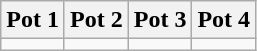<table class="wikitable">
<tr>
<th>Pot 1</th>
<th>Pot 2</th>
<th>Pot 3</th>
<th>Pot 4</th>
</tr>
<tr>
<td valign=top></td>
<td valign=top></td>
<td valign=top></td>
<td valign=top></td>
</tr>
</table>
